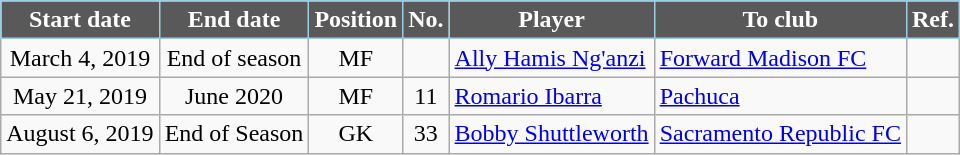<table class="wikitable sortable" style="text-align:center">
<tr>
<th style="background:#585958;color:#FFFFFF;border:1px solid #9BCDE4">Start date</th>
<th style="background:#585958;color:#FFFFFF;border:1px solid #9BCDE4">End date</th>
<th style="background:#585958;color:#FFFFFF;border:1px solid #9BCDE4">Position</th>
<th style="background:#585958;color:#FFFFFF;border:1px solid #9BCDE4">No.</th>
<th style="background:#585958;color:#FFFFFF;border:1px solid #9BCDE4">Player</th>
<th style="background:#585958;color:#FFFFFF;border:1px solid #9BCDE4">To club</th>
<th style="background:#585958;color:#FFFFFF;border:1px solid #9BCDE4">Ref.</th>
</tr>
<tr>
<td>March 4, 2019</td>
<td>End of season</td>
<td>MF</td>
<td></td>
<td style="text-align:left"> <a href='#'>Ally Hamis Ng'anzi</a></td>
<td style="text-align:left"> <a href='#'>Forward Madison FC</a></td>
<td></td>
</tr>
<tr>
<td>May 21, 2019</td>
<td>June 2020</td>
<td>MF</td>
<td>11</td>
<td style="text-align:left"> <a href='#'>Romario Ibarra</a></td>
<td style="text-align:left"> <a href='#'>Pachuca</a></td>
<td></td>
</tr>
<tr>
<td>August 6, 2019</td>
<td>End of Season</td>
<td>GK</td>
<td>33</td>
<td style="text-align:left"> <a href='#'>Bobby Shuttleworth</a></td>
<td style="text-align:left"> <a href='#'>Sacramento Republic FC</a></td>
<td></td>
</tr>
</table>
